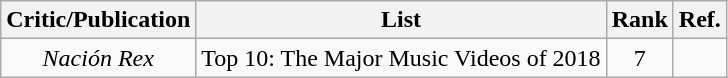<table class="sortable wikitable">
<tr>
<th>Critic/Publication</th>
<th>List</th>
<th>Rank</th>
<th>Ref.</th>
</tr>
<tr>
<td align="center"><em>Nación Rex</em></td>
<td align="center">Top 10: The Major Music Videos of 2018</td>
<td align="center">7</td>
<td></td>
</tr>
</table>
